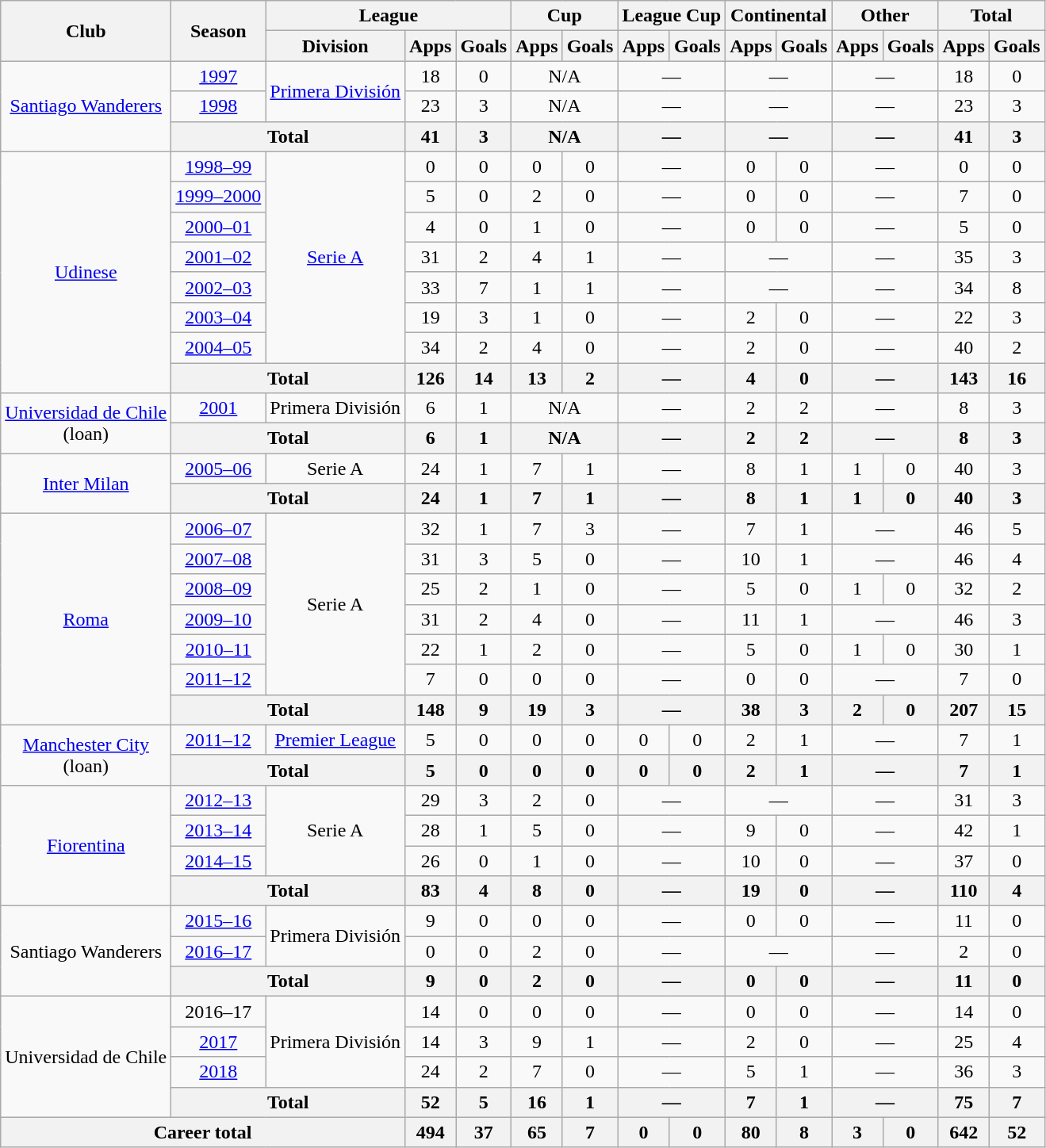<table class="wikitable" style="text-align:center">
<tr>
<th rowspan="2">Club</th>
<th rowspan="2">Season</th>
<th colspan="3">League</th>
<th colspan="2">Cup</th>
<th colspan="2">League Cup</th>
<th colspan="2">Continental</th>
<th colspan="2">Other</th>
<th colspan="2">Total</th>
</tr>
<tr>
<th>Division</th>
<th>Apps</th>
<th>Goals</th>
<th>Apps</th>
<th>Goals</th>
<th>Apps</th>
<th>Goals</th>
<th>Apps</th>
<th>Goals</th>
<th>Apps</th>
<th>Goals</th>
<th>Apps</th>
<th>Goals</th>
</tr>
<tr>
<td rowspan="3"><a href='#'>Santiago Wanderers</a></td>
<td><a href='#'>1997</a></td>
<td rowspan="2"><a href='#'>Primera División</a></td>
<td>18</td>
<td>0</td>
<td colspan="2">N/A</td>
<td colspan="2">—</td>
<td colspan="2">—</td>
<td colspan="2">—</td>
<td>18</td>
<td>0</td>
</tr>
<tr>
<td><a href='#'>1998</a></td>
<td>23</td>
<td>3</td>
<td colspan="2">N/A</td>
<td colspan="2">—</td>
<td colspan="2">—</td>
<td colspan="2">—</td>
<td>23</td>
<td>3</td>
</tr>
<tr>
<th colspan="2">Total</th>
<th>41</th>
<th>3</th>
<th colspan="2">N/A</th>
<th colspan="2">—</th>
<th colspan="2">—</th>
<th colspan="2">—</th>
<th>41</th>
<th>3</th>
</tr>
<tr>
<td rowspan="8"><a href='#'>Udinese</a></td>
<td><a href='#'>1998–99</a></td>
<td rowspan="7"><a href='#'>Serie A</a></td>
<td>0</td>
<td>0</td>
<td>0</td>
<td>0</td>
<td colspan="2">—</td>
<td>0</td>
<td>0</td>
<td colspan="2">—</td>
<td>0</td>
<td>0</td>
</tr>
<tr>
<td><a href='#'>1999–2000</a></td>
<td>5</td>
<td>0</td>
<td>2</td>
<td>0</td>
<td colspan="2">—</td>
<td>0</td>
<td>0</td>
<td colspan="2">—</td>
<td>7</td>
<td>0</td>
</tr>
<tr>
<td><a href='#'>2000–01</a></td>
<td>4</td>
<td>0</td>
<td>1</td>
<td>0</td>
<td colspan="2">—</td>
<td>0</td>
<td>0</td>
<td colspan="2">—</td>
<td>5</td>
<td>0</td>
</tr>
<tr>
<td><a href='#'>2001–02</a></td>
<td>31</td>
<td>2</td>
<td>4</td>
<td>1</td>
<td colspan="2">—</td>
<td colspan="2">—</td>
<td colspan="2">—</td>
<td>35</td>
<td>3</td>
</tr>
<tr>
<td><a href='#'>2002–03</a></td>
<td>33</td>
<td>7</td>
<td>1</td>
<td>1</td>
<td colspan="2">—</td>
<td colspan="2">—</td>
<td colspan="2">—</td>
<td>34</td>
<td>8</td>
</tr>
<tr>
<td><a href='#'>2003–04</a></td>
<td>19</td>
<td>3</td>
<td>1</td>
<td>0</td>
<td colspan="2">—</td>
<td>2</td>
<td>0</td>
<td colspan="2">—</td>
<td>22</td>
<td>3</td>
</tr>
<tr>
<td><a href='#'>2004–05</a></td>
<td>34</td>
<td>2</td>
<td>4</td>
<td>0</td>
<td colspan="2">—</td>
<td>2</td>
<td>0</td>
<td colspan="2">—</td>
<td>40</td>
<td>2</td>
</tr>
<tr>
<th colspan="2">Total</th>
<th>126</th>
<th>14</th>
<th>13</th>
<th>2</th>
<th colspan="2">—</th>
<th>4</th>
<th>0</th>
<th colspan="2">—</th>
<th>143</th>
<th>16</th>
</tr>
<tr>
<td rowspan="2"><a href='#'>Universidad de Chile</a><br>(loan)</td>
<td><a href='#'>2001</a></td>
<td>Primera División</td>
<td>6</td>
<td>1</td>
<td colspan="2">N/A</td>
<td colspan="2">—</td>
<td>2</td>
<td>2</td>
<td colspan="2">—</td>
<td>8</td>
<td>3</td>
</tr>
<tr>
<th colspan="2">Total</th>
<th>6</th>
<th>1</th>
<th colspan="2">N/A</th>
<th colspan="2">—</th>
<th>2</th>
<th>2</th>
<th colspan="2">—</th>
<th>8</th>
<th>3</th>
</tr>
<tr>
<td rowspan="2"><a href='#'>Inter Milan</a></td>
<td><a href='#'>2005–06</a></td>
<td>Serie A</td>
<td>24</td>
<td>1</td>
<td>7</td>
<td>1</td>
<td colspan="2">—</td>
<td>8</td>
<td>1</td>
<td>1</td>
<td>0</td>
<td>40</td>
<td>3</td>
</tr>
<tr>
<th colspan="2">Total</th>
<th>24</th>
<th>1</th>
<th>7</th>
<th>1</th>
<th colspan="2">—</th>
<th>8</th>
<th>1</th>
<th>1</th>
<th>0</th>
<th>40</th>
<th>3</th>
</tr>
<tr>
<td rowspan="7"><a href='#'>Roma</a></td>
<td><a href='#'>2006–07</a></td>
<td rowspan="6">Serie A</td>
<td>32</td>
<td>1</td>
<td>7</td>
<td>3</td>
<td colspan="2">—</td>
<td>7</td>
<td>1</td>
<td colspan="2">—</td>
<td>46</td>
<td>5</td>
</tr>
<tr>
<td><a href='#'>2007–08</a></td>
<td>31</td>
<td>3</td>
<td>5</td>
<td>0</td>
<td colspan="2">—</td>
<td>10</td>
<td>1</td>
<td colspan="2">—</td>
<td>46</td>
<td>4</td>
</tr>
<tr>
<td><a href='#'>2008–09</a></td>
<td>25</td>
<td>2</td>
<td>1</td>
<td>0</td>
<td colspan="2">—</td>
<td>5</td>
<td>0</td>
<td>1</td>
<td>0</td>
<td>32</td>
<td>2</td>
</tr>
<tr>
<td><a href='#'>2009–10</a></td>
<td>31</td>
<td>2</td>
<td>4</td>
<td>0</td>
<td colspan="2">—</td>
<td>11</td>
<td>1</td>
<td colspan="2">—</td>
<td>46</td>
<td>3</td>
</tr>
<tr>
<td><a href='#'>2010–11</a></td>
<td>22</td>
<td>1</td>
<td>2</td>
<td>0</td>
<td colspan="2">—</td>
<td>5</td>
<td>0</td>
<td>1</td>
<td>0</td>
<td>30</td>
<td>1</td>
</tr>
<tr>
<td><a href='#'>2011–12</a></td>
<td>7</td>
<td>0</td>
<td>0</td>
<td>0</td>
<td colspan="2">—</td>
<td>0</td>
<td>0</td>
<td colspan="2">—</td>
<td>7</td>
<td>0</td>
</tr>
<tr>
<th colspan="2">Total</th>
<th>148</th>
<th>9</th>
<th>19</th>
<th>3</th>
<th colspan="2">—</th>
<th>38</th>
<th>3</th>
<th>2</th>
<th>0</th>
<th>207</th>
<th>15</th>
</tr>
<tr>
<td rowspan="2"><a href='#'>Manchester City</a><br>(loan)</td>
<td><a href='#'>2011–12</a></td>
<td><a href='#'>Premier League</a></td>
<td>5</td>
<td>0</td>
<td>0</td>
<td>0</td>
<td>0</td>
<td>0</td>
<td>2</td>
<td>1</td>
<td colspan="2">—</td>
<td>7</td>
<td>1</td>
</tr>
<tr>
<th colspan="2">Total</th>
<th>5</th>
<th>0</th>
<th>0</th>
<th>0</th>
<th>0</th>
<th>0</th>
<th>2</th>
<th>1</th>
<th colspan="2">—</th>
<th>7</th>
<th>1</th>
</tr>
<tr>
<td rowspan="4"><a href='#'>Fiorentina</a></td>
<td><a href='#'>2012–13</a></td>
<td rowspan="3">Serie A</td>
<td>29</td>
<td>3</td>
<td>2</td>
<td>0</td>
<td colspan="2">—</td>
<td colspan="2">—</td>
<td colspan="2">—</td>
<td>31</td>
<td>3</td>
</tr>
<tr>
<td><a href='#'>2013–14</a></td>
<td>28</td>
<td>1</td>
<td>5</td>
<td>0</td>
<td colspan="2">—</td>
<td>9</td>
<td>0</td>
<td colspan="2">—</td>
<td>42</td>
<td>1</td>
</tr>
<tr>
<td><a href='#'>2014–15</a></td>
<td>26</td>
<td>0</td>
<td>1</td>
<td>0</td>
<td colspan="2">—</td>
<td>10</td>
<td>0</td>
<td colspan="2">—</td>
<td>37</td>
<td>0</td>
</tr>
<tr>
<th colspan="2">Total</th>
<th>83</th>
<th>4</th>
<th>8</th>
<th>0</th>
<th colspan="2">—</th>
<th>19</th>
<th>0</th>
<th colspan="2">—</th>
<th>110</th>
<th>4</th>
</tr>
<tr>
<td rowspan="3">Santiago Wanderers</td>
<td><a href='#'>2015–16</a></td>
<td rowspan="2">Primera División</td>
<td>9</td>
<td>0</td>
<td>0</td>
<td>0</td>
<td colspan="2">—</td>
<td>0</td>
<td>0</td>
<td colspan="2">—</td>
<td>11</td>
<td>0</td>
</tr>
<tr>
<td><a href='#'>2016–17</a></td>
<td>0</td>
<td>0</td>
<td>2</td>
<td>0</td>
<td colspan="2">—</td>
<td colspan="2">—</td>
<td colspan="2">—</td>
<td>2</td>
<td>0</td>
</tr>
<tr>
<th colspan="2">Total</th>
<th>9</th>
<th>0</th>
<th>2</th>
<th>0</th>
<th colspan="2">—</th>
<th>0</th>
<th>0</th>
<th colspan="2">—</th>
<th>11</th>
<th>0</th>
</tr>
<tr>
<td rowspan="4">Universidad de Chile</td>
<td>2016–17</td>
<td rowspan="3">Primera División</td>
<td>14</td>
<td>0</td>
<td>0</td>
<td>0</td>
<td colspan="2">—</td>
<td>0</td>
<td>0</td>
<td colspan="2">—</td>
<td>14</td>
<td>0</td>
</tr>
<tr>
<td><a href='#'>2017</a></td>
<td>14</td>
<td>3</td>
<td>9</td>
<td>1</td>
<td colspan="2">—</td>
<td>2</td>
<td>0</td>
<td colspan="2">—</td>
<td>25</td>
<td>4</td>
</tr>
<tr>
<td><a href='#'>2018</a></td>
<td>24</td>
<td>2</td>
<td>7</td>
<td>0</td>
<td colspan="2">—</td>
<td>5</td>
<td>1</td>
<td colspan="2">—</td>
<td>36</td>
<td>3</td>
</tr>
<tr>
<th colspan="2">Total</th>
<th>52</th>
<th>5</th>
<th>16</th>
<th>1</th>
<th colspan="2">—</th>
<th>7</th>
<th>1</th>
<th colspan="2">—</th>
<th>75</th>
<th>7</th>
</tr>
<tr>
<th colspan="3">Career total</th>
<th>494</th>
<th>37</th>
<th>65</th>
<th>7</th>
<th>0</th>
<th>0</th>
<th>80</th>
<th>8</th>
<th>3</th>
<th>0</th>
<th>642</th>
<th>52</th>
</tr>
</table>
